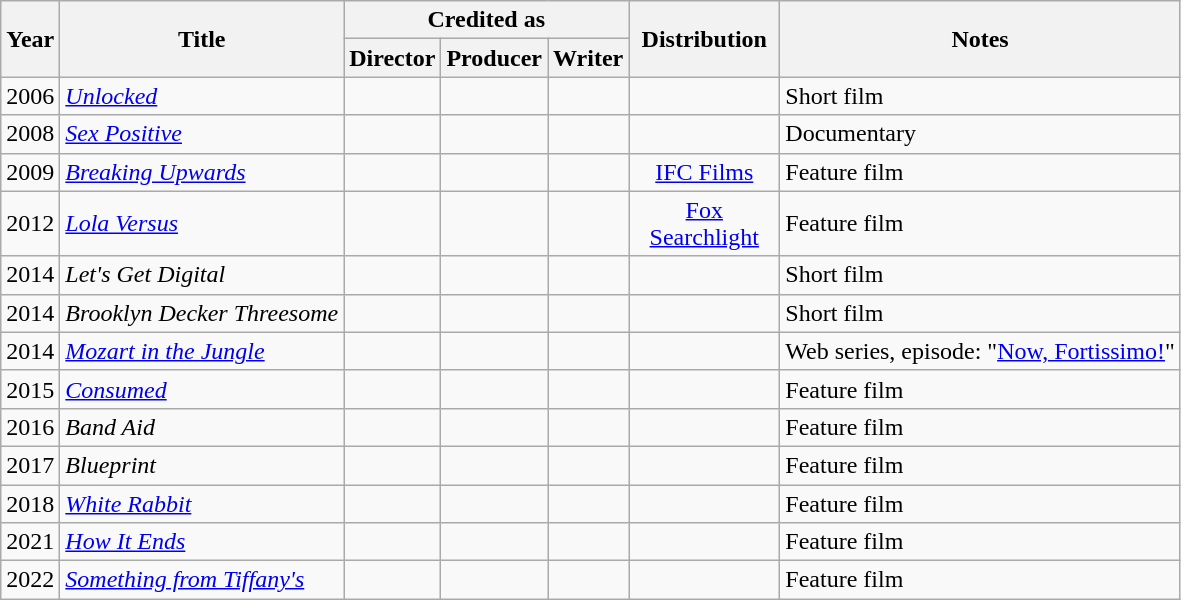<table class="wikitable sortable" style="text-align:center;">
<tr>
<th rowspan="2">Year</th>
<th rowspan="2">Title</th>
<th colspan="3">Credited as</th>
<th rowspan="2" style="text-align:center; width:70pt;">Distribution</th>
<th rowspan="2" class="unsortable">Notes</th>
</tr>
<tr>
<th>Director</th>
<th>Producer</th>
<th>Writer</th>
</tr>
<tr style="text-align:center;">
<td>2006</td>
<td style="text-align:left;"><em><a href='#'>Unlocked</a></em></td>
<td></td>
<td></td>
<td></td>
<td></td>
<td style="text-align:left;">Short film</td>
</tr>
<tr style="text-align:center;">
<td>2008</td>
<td style="text-align:left;"><em><a href='#'>Sex Positive</a></em></td>
<td></td>
<td></td>
<td></td>
<td></td>
<td style="text-align:left;">Documentary</td>
</tr>
<tr style="text-align:center;">
<td>2009</td>
<td style="text-align:left;"><em><a href='#'>Breaking Upwards</a></em></td>
<td></td>
<td></td>
<td></td>
<td><a href='#'>IFC Films</a></td>
<td style="text-align:left;">Feature film</td>
</tr>
<tr style="text-align:center;">
<td>2012</td>
<td style="text-align:left;"><em><a href='#'>Lola Versus</a></em></td>
<td></td>
<td></td>
<td></td>
<td><a href='#'>Fox Searchlight</a></td>
<td style="text-align:left;">Feature film</td>
</tr>
<tr style="text-align:center;">
<td>2014</td>
<td style="text-align:left;"><em>Let's Get Digital</em></td>
<td></td>
<td></td>
<td></td>
<td></td>
<td style="text-align:left;">Short film</td>
</tr>
<tr style="text-align:center;">
<td>2014</td>
<td style="text-align:left;"><em>Brooklyn Decker Threesome</em></td>
<td></td>
<td></td>
<td></td>
<td></td>
<td style="text-align:left;">Short film</td>
</tr>
<tr style="text-align:center;">
<td>2014</td>
<td style="text-align:left;"><em><a href='#'>Mozart in the Jungle</a></em></td>
<td></td>
<td></td>
<td></td>
<td></td>
<td style="text-align:left;">Web series, episode: "<a href='#'>Now, Fortissimo!</a>"</td>
</tr>
<tr style="text-align:center;">
<td>2015</td>
<td style="text-align:left;"><em><a href='#'>Consumed</a></em></td>
<td></td>
<td></td>
<td></td>
<td></td>
<td style="text-align:left;">Feature film</td>
</tr>
<tr style="text-align:center;">
<td>2016</td>
<td style="text-align:left;"><em>Band Aid</em></td>
<td></td>
<td></td>
<td></td>
<td></td>
<td style="text-align:left;">Feature film</td>
</tr>
<tr style="text-align:center;">
<td>2017</td>
<td style="text-align:left;"><em>Blueprint</em></td>
<td></td>
<td></td>
<td></td>
<td></td>
<td style="text-align:left;">Feature film</td>
</tr>
<tr style="text-align:center;">
<td>2018</td>
<td style="text-align:left;"><em><a href='#'>White Rabbit</a></em> </td>
<td></td>
<td></td>
<td></td>
<td></td>
<td style="text-align:left;">Feature film</td>
</tr>
<tr style="text-align:center;">
<td>2021</td>
<td style="text-align:left;"><em><a href='#'>How It Ends</a></em></td>
<td></td>
<td></td>
<td></td>
<td></td>
<td style="text-align:left;">Feature film</td>
</tr>
<tr style="text-align:center;">
<td>2022</td>
<td style="text-align:left;"><em><a href='#'>Something from Tiffany's</a></em></td>
<td></td>
<td></td>
<td></td>
<td></td>
<td style="text-align:left;">Feature film</td>
</tr>
</table>
